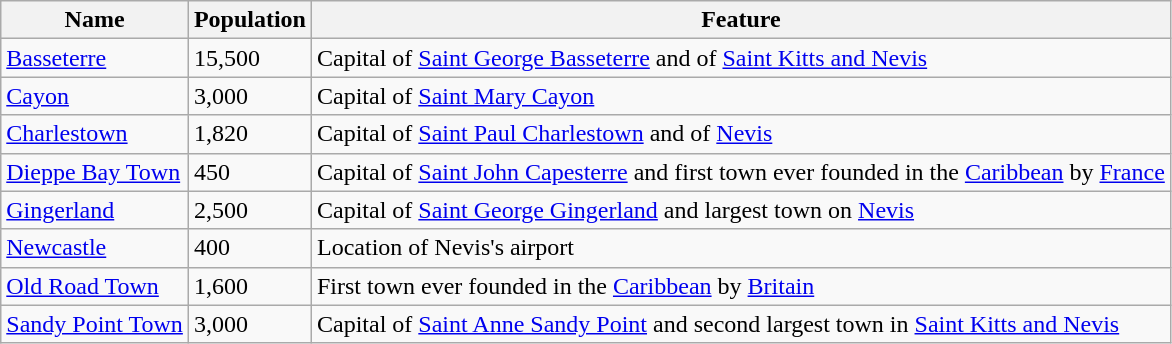<table class="wikitable">
<tr>
<th>Name</th>
<th>Population</th>
<th>Feature</th>
</tr>
<tr>
<td><a href='#'>Basseterre</a></td>
<td>15,500</td>
<td>Capital of <a href='#'>Saint George Basseterre</a> and of <a href='#'>Saint Kitts and Nevis</a></td>
</tr>
<tr>
<td><a href='#'>Cayon</a></td>
<td>3,000</td>
<td>Capital of <a href='#'>Saint Mary Cayon</a></td>
</tr>
<tr>
<td><a href='#'>Charlestown</a></td>
<td>1,820</td>
<td>Capital of <a href='#'>Saint Paul Charlestown</a> and of <a href='#'>Nevis</a></td>
</tr>
<tr>
<td><a href='#'>Dieppe Bay Town</a></td>
<td>450</td>
<td>Capital of <a href='#'>Saint John Capesterre</a> and first town ever founded in the <a href='#'>Caribbean</a> by <a href='#'>France</a></td>
</tr>
<tr>
<td><a href='#'>Gingerland</a></td>
<td>2,500</td>
<td>Capital of <a href='#'>Saint George Gingerland</a> and largest town on <a href='#'>Nevis</a></td>
</tr>
<tr>
<td><a href='#'>Newcastle</a></td>
<td>400</td>
<td>Location of Nevis's airport</td>
</tr>
<tr>
<td><a href='#'>Old Road Town</a></td>
<td>1,600</td>
<td>First town ever founded in the <a href='#'>Caribbean</a> by <a href='#'>Britain</a></td>
</tr>
<tr>
<td><a href='#'>Sandy Point Town</a></td>
<td>3,000</td>
<td>Capital of <a href='#'>Saint Anne Sandy Point</a> and second largest town in <a href='#'>Saint Kitts and Nevis</a></td>
</tr>
</table>
